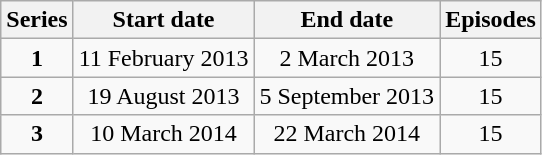<table class="wikitable" style="text-align:center;">
<tr>
<th>Series</th>
<th>Start date</th>
<th>End date</th>
<th>Episodes</th>
</tr>
<tr>
<td><strong>1</strong></td>
<td>11 February 2013</td>
<td>2 March 2013</td>
<td>15</td>
</tr>
<tr>
<td><strong>2</strong></td>
<td>19 August 2013</td>
<td>5 September 2013</td>
<td>15</td>
</tr>
<tr>
<td><strong>3</strong></td>
<td>10 March 2014</td>
<td>22 March 2014</td>
<td>15</td>
</tr>
</table>
